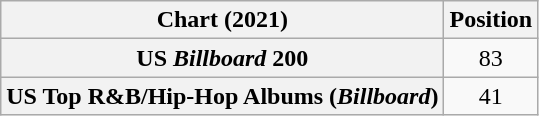<table class="wikitable sortable plainrowheaders" style="text-align:center">
<tr>
<th scope="col">Chart (2021)</th>
<th scope="col">Position</th>
</tr>
<tr>
<th scope="row">US <em>Billboard</em> 200</th>
<td>83</td>
</tr>
<tr>
<th scope="row">US Top R&B/Hip-Hop Albums (<em>Billboard</em>)</th>
<td>41</td>
</tr>
</table>
